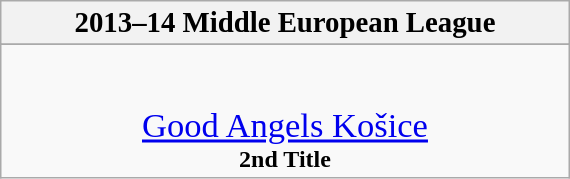<table class="wikitable" style="margin: 0 auto; width: 30%;">
<tr>
<th><big>2013–14 Middle European League</big><br></th>
</tr>
<tr>
</tr>
<tr>
<td align=center><br><br><big><big><a href='#'>Good Angels Košice</a><br></big></big><strong>2nd Title</strong></td>
</tr>
</table>
